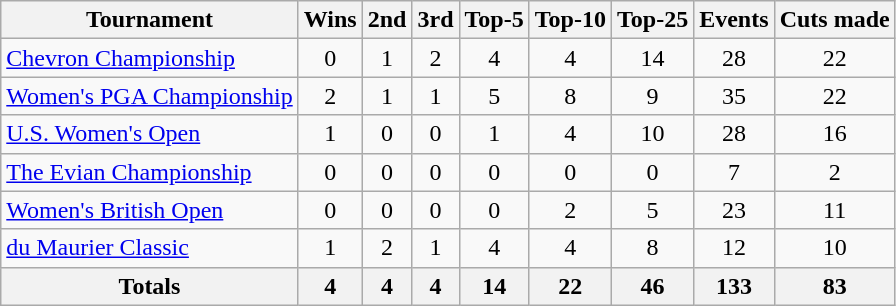<table class=wikitable style=text-align:center>
<tr>
<th>Tournament</th>
<th>Wins</th>
<th>2nd</th>
<th>3rd</th>
<th>Top-5</th>
<th>Top-10</th>
<th>Top-25</th>
<th>Events</th>
<th>Cuts made</th>
</tr>
<tr>
<td align=left><a href='#'>Chevron Championship</a></td>
<td>0</td>
<td>1</td>
<td>2</td>
<td>4</td>
<td>4</td>
<td>14</td>
<td>28</td>
<td>22</td>
</tr>
<tr>
<td align=left><a href='#'>Women's PGA Championship</a></td>
<td>2</td>
<td>1</td>
<td>1</td>
<td>5</td>
<td>8</td>
<td>9</td>
<td>35</td>
<td>22</td>
</tr>
<tr>
<td align=left><a href='#'>U.S. Women's Open</a></td>
<td>1</td>
<td>0</td>
<td>0</td>
<td>1</td>
<td>4</td>
<td>10</td>
<td>28</td>
<td>16</td>
</tr>
<tr>
<td align=left><a href='#'>The Evian Championship</a></td>
<td>0</td>
<td>0</td>
<td>0</td>
<td>0</td>
<td>0</td>
<td>0</td>
<td>7</td>
<td>2</td>
</tr>
<tr>
<td align=left><a href='#'>Women's British Open</a></td>
<td>0</td>
<td>0</td>
<td>0</td>
<td>0</td>
<td>2</td>
<td>5</td>
<td>23</td>
<td>11</td>
</tr>
<tr>
<td align=left><a href='#'>du Maurier Classic</a></td>
<td>1</td>
<td>2</td>
<td>1</td>
<td>4</td>
<td>4</td>
<td>8</td>
<td>12</td>
<td>10</td>
</tr>
<tr>
<th>Totals</th>
<th>4</th>
<th>4</th>
<th>4</th>
<th>14</th>
<th>22</th>
<th>46</th>
<th>133</th>
<th>83</th>
</tr>
</table>
